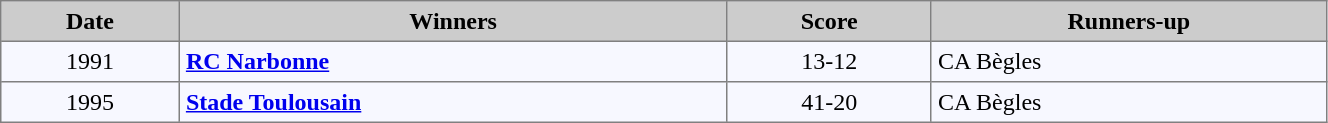<table cellpadding="4" cellspacing="0" border="1" style="background:#f7f8ff; width:70%; font-size:100%; border:gray solid 1px; border-collapse:collapse;">
<tr style="background:#ccc;">
<td align=center><strong>Date</strong></td>
<td align=center><strong>Winners</strong></td>
<td align=center><strong>Score</strong></td>
<td align=center><strong>Runners-up</strong></td>
</tr>
<tr>
<td align=center>1991</td>
<td><strong><a href='#'>RC Narbonne</a></strong></td>
<td align=center>13-12</td>
<td>CA Bègles</td>
</tr>
<tr>
<td align=center>1995</td>
<td><strong><a href='#'>Stade Toulousain</a></strong></td>
<td align=center>41-20</td>
<td>CA Bègles</td>
</tr>
</table>
